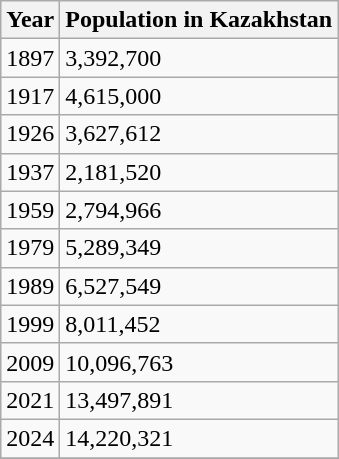<table class="wikitable">
<tr>
<th>Year</th>
<th>Population in Kazakhstan</th>
</tr>
<tr>
<td>1897</td>
<td>3,392,700</td>
</tr>
<tr>
<td>1917</td>
<td>4,615,000</td>
</tr>
<tr>
<td>1926</td>
<td>3,627,612</td>
</tr>
<tr>
<td>1937</td>
<td>2,181,520</td>
</tr>
<tr>
<td>1959</td>
<td>2,794,966</td>
</tr>
<tr>
<td>1979</td>
<td>5,289,349</td>
</tr>
<tr>
<td>1989</td>
<td>6,527,549</td>
</tr>
<tr>
<td>1999</td>
<td>8,011,452</td>
</tr>
<tr>
<td>2009</td>
<td>10,096,763</td>
</tr>
<tr>
<td>2021</td>
<td>13,497,891</td>
</tr>
<tr>
<td>2024</td>
<td>14,220,321</td>
</tr>
<tr>
</tr>
</table>
